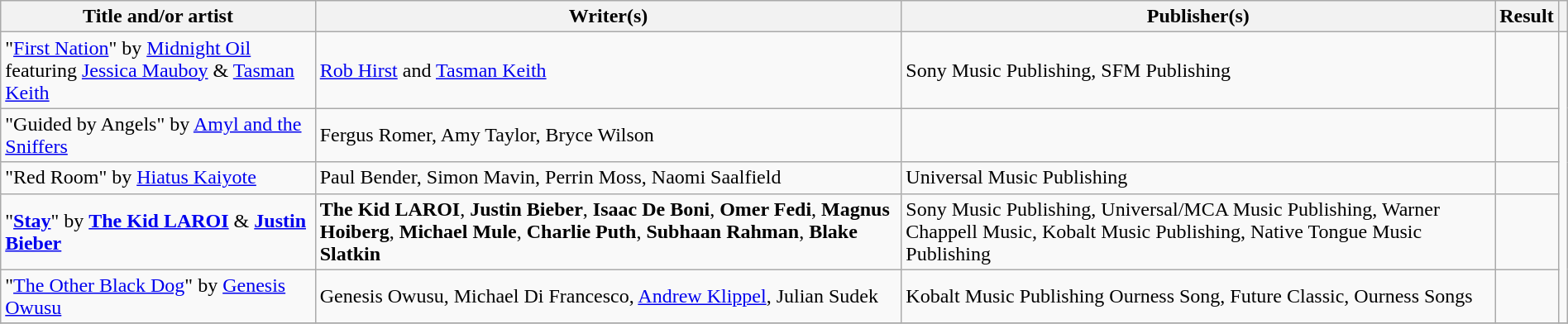<table class="wikitable" width=100%>
<tr>
<th scope="col">Title and/or artist</th>
<th scope="col">Writer(s)</th>
<th scope="col">Publisher(s)</th>
<th scope="col">Result</th>
<th scope="col"></th>
</tr>
<tr>
<td>"<a href='#'>First Nation</a>" by <a href='#'>Midnight Oil</a> featuring <a href='#'>Jessica Mauboy</a> & <a href='#'>Tasman Keith</a></td>
<td><a href='#'>Rob Hirst</a> and <a href='#'>Tasman Keith</a></td>
<td>Sony Music Publishing, SFM Publishing</td>
<td></td>
<td rowspan="5"></td>
</tr>
<tr>
<td>"Guided by Angels" by <a href='#'>Amyl and the Sniffers</a></td>
<td>Fergus Romer, Amy Taylor, Bryce Wilson</td>
<td></td>
<td></td>
</tr>
<tr>
<td>"Red Room" by <a href='#'>Hiatus Kaiyote</a></td>
<td>Paul Bender, Simon Mavin, Perrin Moss, Naomi Saalfield</td>
<td>Universal Music Publishing</td>
<td></td>
</tr>
<tr>
<td>"<strong><a href='#'>Stay</a></strong>" by <strong><a href='#'>The Kid LAROI</a></strong> & <strong><a href='#'>Justin Bieber</a></strong></td>
<td><strong>The Kid LAROI</strong>, <strong>Justin Bieber</strong>, <strong>Isaac De Boni</strong>, <strong>Omer Fedi</strong>, <strong>Magnus Hoiberg</strong>, <strong>Michael Mule</strong>, <strong>Charlie Puth</strong>, <strong>Subhaan Rahman</strong>, <strong>Blake Slatkin</strong></td>
<td>Sony Music Publishing, Universal/MCA Music Publishing, Warner Chappell Music, Kobalt Music Publishing, Native Tongue Music Publishing</td>
<td></td>
</tr>
<tr>
<td>"<a href='#'>The Other Black Dog</a>" by <a href='#'>Genesis Owusu</a></td>
<td>Genesis Owusu, Michael Di Francesco, <a href='#'>Andrew Klippel</a>, Julian Sudek</td>
<td>Kobalt Music Publishing  Ourness Song, Future Classic, Ourness Songs</td>
<td></td>
</tr>
<tr>
</tr>
</table>
